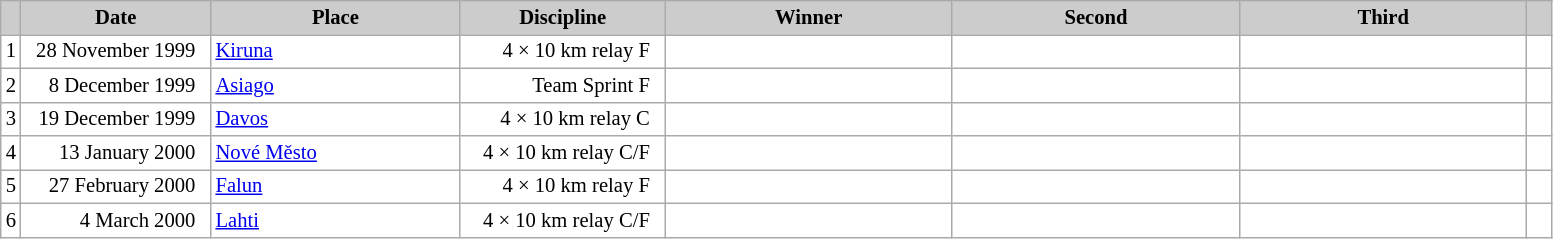<table class="wikitable plainrowheaders" style="background:#fff; font-size:86%; line-height:16px; border:grey solid 1px; border-collapse:collapse;">
<tr style="background:#ccc; text-align:center;">
<th scope="col" style="background:#ccc; width=20 px;"></th>
<th scope="col" style="background:#ccc; width:120px;">Date</th>
<th scope="col" style="background:#ccc; width:160px;">Place</th>
<th scope="col" style="background:#ccc; width:130px;">Discipline</th>
<th scope="col" style="background:#ccc; width:185px;">Winner</th>
<th scope="col" style="background:#ccc; width:185px;">Second</th>
<th scope="col" style="background:#ccc; width:185px;">Third</th>
<th scope="col" style="background:#ccc; width:10px;"></th>
</tr>
<tr>
<td align=center>1</td>
<td align=right>28 November 1999  </td>
<td> <a href='#'>Kiruna</a></td>
<td align=right>4 × 10 km relay F  </td>
<td></td>
<td></td>
<td></td>
<td></td>
</tr>
<tr>
<td align=center>2</td>
<td align=right>8 December 1999  </td>
<td> <a href='#'>Asiago</a></td>
<td align=right>Team Sprint F  </td>
<td></td>
<td></td>
<td></td>
<td></td>
</tr>
<tr>
<td align=center>3</td>
<td align=right>19 December 1999  </td>
<td> <a href='#'>Davos</a></td>
<td align=right>4 × 10 km relay C  </td>
<td></td>
<td></td>
<td></td>
<td></td>
</tr>
<tr>
<td align=center>4</td>
<td align=right>13 January 2000  </td>
<td> <a href='#'>Nové Město</a></td>
<td align=right>4 × 10 km relay C/F  </td>
<td></td>
<td></td>
<td></td>
<td></td>
</tr>
<tr>
<td align=center>5</td>
<td align=right>27 February 2000  </td>
<td> <a href='#'>Falun</a></td>
<td align=right>4 × 10 km relay F  </td>
<td></td>
<td></td>
<td></td>
<td></td>
</tr>
<tr>
<td align=center>6</td>
<td align=right>4 March 2000  </td>
<td> <a href='#'>Lahti</a></td>
<td align=right>4 × 10 km relay C/F  </td>
<td></td>
<td></td>
<td></td>
<td></td>
</tr>
</table>
